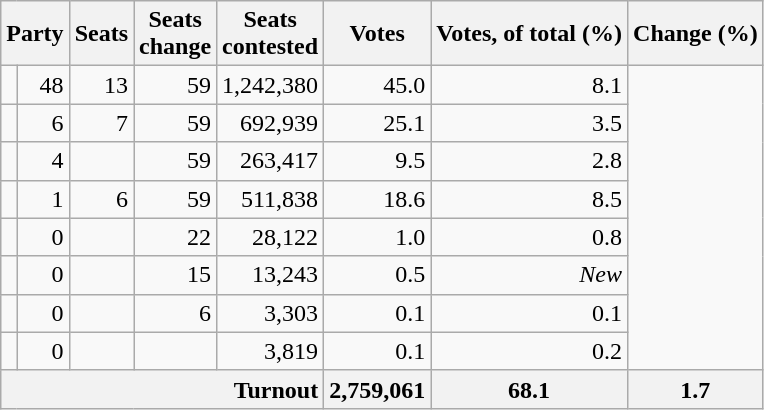<table class="wikitable sortable" style="text-align:right;">
<tr>
<th colspan="2" rowspan="1">Party</th>
<th>Seats</th>
<th>Seats <br>change</th>
<th>Seats <br>contested</th>
<th>Votes</th>
<th>Votes, of total (%)</th>
<th>Change (%)</th>
</tr>
<tr>
<td></td>
<td>48</td>
<td>13</td>
<td>59</td>
<td>1,242,380</td>
<td>45.0</td>
<td>8.1</td>
</tr>
<tr>
<td></td>
<td>6</td>
<td>7</td>
<td>59</td>
<td>692,939</td>
<td>25.1</td>
<td>3.5</td>
</tr>
<tr>
<td></td>
<td>4</td>
<td></td>
<td>59</td>
<td>263,417</td>
<td>9.5</td>
<td>2.8</td>
</tr>
<tr>
<td></td>
<td>1</td>
<td>6</td>
<td>59</td>
<td>511,838</td>
<td>18.6</td>
<td>8.5</td>
</tr>
<tr>
<td></td>
<td>0</td>
<td></td>
<td>22</td>
<td>28,122</td>
<td>1.0</td>
<td>0.8</td>
</tr>
<tr>
<td></td>
<td>0</td>
<td></td>
<td>15</td>
<td>13,243</td>
<td>0.5</td>
<td><em>New</em></td>
</tr>
<tr>
<td></td>
<td>0</td>
<td></td>
<td>6</td>
<td>3,303</td>
<td>0.1</td>
<td>0.1</td>
</tr>
<tr>
<td></td>
<td>0</td>
<td></td>
<td></td>
<td>3,819</td>
<td>0.1</td>
<td>0.2</td>
</tr>
<tr class="unsorted">
<th colspan="5" style="text-align:right;">Turnout</th>
<th>2,759,061</th>
<th>68.1</th>
<th>1.7</th>
</tr>
</table>
